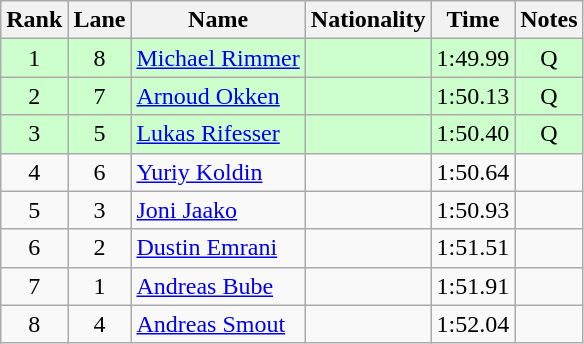<table class="wikitable sortable" style="text-align:center">
<tr>
<th>Rank</th>
<th>Lane</th>
<th>Name</th>
<th>Nationality</th>
<th>Time</th>
<th>Notes</th>
</tr>
<tr bgcolor=ccffcc>
<td>1</td>
<td>8</td>
<td align="left"><a href='#'>Michael Rimmer</a></td>
<td align=left></td>
<td>1:49.99</td>
<td>Q</td>
</tr>
<tr bgcolor=ccffcc>
<td>2</td>
<td>7</td>
<td align="left"><a href='#'>Arnoud Okken</a></td>
<td align=left></td>
<td>1:50.13</td>
<td>Q</td>
</tr>
<tr bgcolor=ccffcc>
<td>3</td>
<td>5</td>
<td align="left"><a href='#'>Lukas Rifesser</a></td>
<td align=left></td>
<td>1:50.40</td>
<td>Q</td>
</tr>
<tr>
<td>4</td>
<td>6</td>
<td align="left"><a href='#'>Yuriy Koldin</a></td>
<td align=left></td>
<td>1:50.64</td>
<td></td>
</tr>
<tr>
<td>5</td>
<td>3</td>
<td align="left"><a href='#'>Joni Jaako</a></td>
<td align=left></td>
<td>1:50.93</td>
<td></td>
</tr>
<tr>
<td>6</td>
<td>2</td>
<td align="left"><a href='#'>Dustin Emrani</a></td>
<td align=left></td>
<td>1:51.51</td>
<td></td>
</tr>
<tr>
<td>7</td>
<td>1</td>
<td align="left"><a href='#'>Andreas Bube</a></td>
<td align=left></td>
<td>1:51.91</td>
<td></td>
</tr>
<tr>
<td>8</td>
<td>4</td>
<td align="left"><a href='#'>Andreas Smout</a></td>
<td align=left></td>
<td>1:52.04</td>
<td></td>
</tr>
</table>
